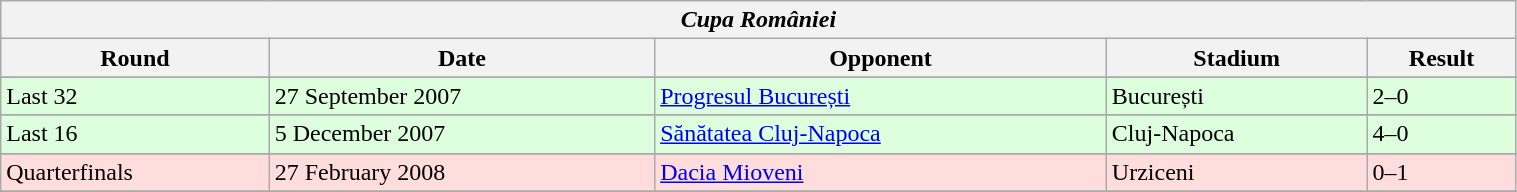<table class="wikitable" style="width:80%;">
<tr>
<th colspan="5" style="text-align:center;"><em>Cupa României</em></th>
</tr>
<tr>
<th>Round</th>
<th>Date</th>
<th>Opponent</th>
<th>Stadium</th>
<th>Result</th>
</tr>
<tr>
</tr>
<tr bgcolor="#ddffdd">
<td>Last 32</td>
<td>27 September 2007</td>
<td><a href='#'>Progresul București</a></td>
<td>București</td>
<td>2–0</td>
</tr>
<tr>
</tr>
<tr bgcolor="#ddffdd">
<td>Last 16</td>
<td>5 December 2007</td>
<td><a href='#'>Sănătatea Cluj-Napoca</a></td>
<td>Cluj-Napoca</td>
<td>4–0</td>
</tr>
<tr>
</tr>
<tr bgcolor="#ffdddd">
<td>Quarterfinals</td>
<td>27 February 2008</td>
<td><a href='#'>Dacia Mioveni</a></td>
<td>Urziceni</td>
<td>0–1</td>
</tr>
<tr>
</tr>
</table>
